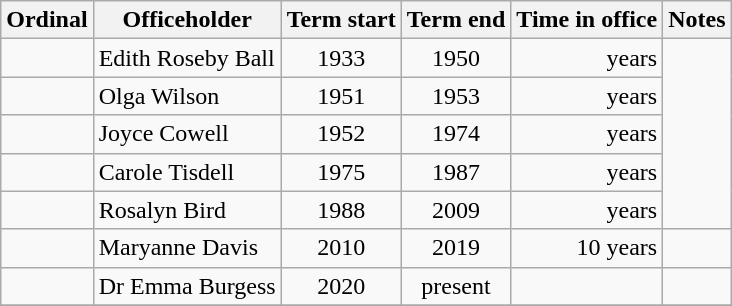<table class="wikitable sortable">
<tr>
<th>Ordinal</th>
<th>Officeholder</th>
<th>Term start</th>
<th>Term end</th>
<th>Time in office</th>
<th>Notes</th>
</tr>
<tr>
<td align=center></td>
<td>Edith Roseby Ball</td>
<td align=center>1933</td>
<td align=center>1950</td>
<td align=right> years</td>
<td rowspan=5></td>
</tr>
<tr>
<td align=center></td>
<td>Olga Wilson</td>
<td align=center>1951</td>
<td align=center>1953</td>
<td align=right> years</td>
</tr>
<tr>
<td align=center></td>
<td>Joyce Cowell</td>
<td align=center>1952</td>
<td align=center>1974</td>
<td align=right> years</td>
</tr>
<tr>
<td align=center></td>
<td>Carole Tisdell</td>
<td align=center>1975</td>
<td align="center">1987</td>
<td align=right> years</td>
</tr>
<tr>
<td align=center></td>
<td>Rosalyn Bird</td>
<td align=center>1988</td>
<td align=center>2009</td>
<td align=right> years</td>
</tr>
<tr>
<td align=center></td>
<td>Maryanne Davis</td>
<td align=center>2010</td>
<td align=center>2019</td>
<td align="right">10 years</td>
<td></td>
</tr>
<tr>
<td align=center></td>
<td>Dr Emma Burgess</td>
<td align=center>2020</td>
<td align=center>present</td>
<td align="right"></td>
<td></td>
</tr>
<tr>
</tr>
</table>
